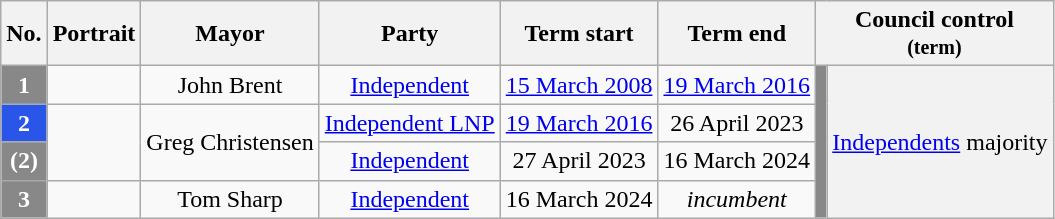<table class="wikitable">
<tr>
<th>No.</th>
<th>Portrait</th>
<th>Mayor</th>
<th>Party</th>
<th>Term start</th>
<th>Term end</th>
<th colspan="3">Council control <br> <small> (term) </small></th>
</tr>
<tr>
<th style="background:#888888; color:white">1</th>
<td align="center"></td>
<td align="center">John Brent</td>
<td align="center"><a href='#'>Independent</a></td>
<td align="center"><a href='#'>15 March 2008</a></td>
<td align="center"><a href='#'>19 March 2016</a></td>
<td rowspan="4" style="background-color:#888888; border-bottom:solid 0 gray"></td>
<th rowspan="4" style="font-weight:normal"><a href='#'>Independents</a> majority <br> <small></small></th>
</tr>
<tr>
<th style="background:#2955E8; color:white">2</th>
<td rowspan="2"; align="center"></td>
<td rowspan="2"; align="center">Greg Christensen</td>
<td align="center"><a href='#'>Independent LNP</a></td>
<td align="center"><a href='#'>19 March 2016</a></td>
<td align="center">26 April 2023</td>
</tr>
<tr>
<th style="background:#888888; color:white">(2)</th>
<td align="center"><a href='#'>Independent</a></td>
<td align="center">27 April 2023</td>
<td align="center">16 March 2024</td>
</tr>
<tr>
<th style="background:#888888; color:white">3</th>
<td align="center"></td>
<td align="center">Tom Sharp</td>
<td align="center"><a href='#'>Independent</a></td>
<td align="center">16 March 2024</td>
<td align="center"><em>incumbent</em></td>
</tr>
</table>
